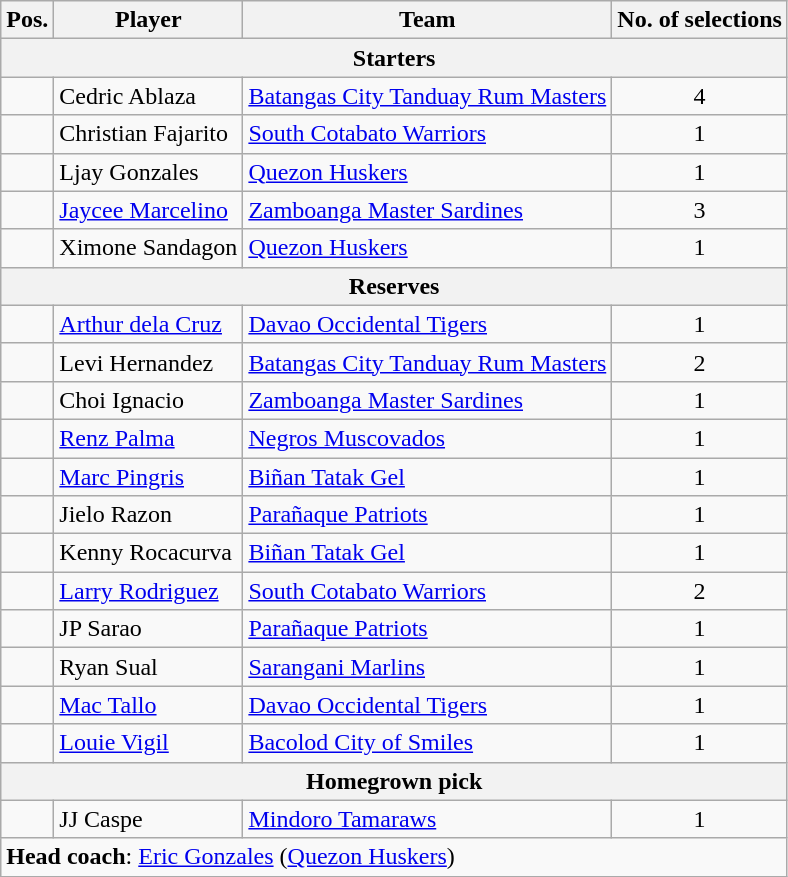<table class="wikitable">
<tr>
<th>Pos.</th>
<th>Player</th>
<th>Team</th>
<th>No. of selections</th>
</tr>
<tr>
<th colspan=4>Starters</th>
</tr>
<tr>
<td></td>
<td>Cedric Ablaza</td>
<td><a href='#'>Batangas City Tanduay Rum Masters</a></td>
<td align=center>4</td>
</tr>
<tr>
<td></td>
<td>Christian Fajarito</td>
<td><a href='#'>South Cotabato Warriors</a></td>
<td align=center>1</td>
</tr>
<tr>
<td></td>
<td>Ljay Gonzales</td>
<td><a href='#'>Quezon Huskers</a></td>
<td align=center>1</td>
</tr>
<tr>
<td></td>
<td><a href='#'>Jaycee Marcelino</a></td>
<td><a href='#'>Zamboanga Master Sardines</a></td>
<td align=center>3</td>
</tr>
<tr>
<td></td>
<td>Ximone Sandagon</td>
<td><a href='#'>Quezon Huskers</a></td>
<td align=center>1</td>
</tr>
<tr>
<th colspan=4>Reserves</th>
</tr>
<tr>
<td></td>
<td><a href='#'>Arthur dela Cruz</a></td>
<td><a href='#'>Davao Occidental Tigers</a></td>
<td align=center>1</td>
</tr>
<tr>
<td></td>
<td>Levi Hernandez</td>
<td><a href='#'>Batangas City Tanduay Rum Masters</a></td>
<td align=center>2</td>
</tr>
<tr>
<td></td>
<td>Choi Ignacio</td>
<td><a href='#'>Zamboanga Master Sardines</a></td>
<td align=center>1</td>
</tr>
<tr>
<td></td>
<td><a href='#'>Renz Palma</a></td>
<td><a href='#'>Negros Muscovados</a></td>
<td align=center>1</td>
</tr>
<tr>
<td></td>
<td><a href='#'>Marc Pingris</a></td>
<td><a href='#'>Biñan Tatak Gel</a></td>
<td align=center>1</td>
</tr>
<tr>
<td></td>
<td>Jielo Razon</td>
<td><a href='#'>Parañaque Patriots</a></td>
<td align=center>1</td>
</tr>
<tr>
<td></td>
<td>Kenny Rocacurva</td>
<td><a href='#'>Biñan Tatak Gel</a></td>
<td align=center>1</td>
</tr>
<tr>
<td></td>
<td><a href='#'>Larry Rodriguez</a></td>
<td><a href='#'>South Cotabato Warriors</a></td>
<td align=center>2</td>
</tr>
<tr>
<td></td>
<td>JP Sarao</td>
<td><a href='#'>Parañaque Patriots</a></td>
<td align=center>1</td>
</tr>
<tr>
<td></td>
<td>Ryan Sual</td>
<td><a href='#'>Sarangani Marlins</a></td>
<td align=center>1</td>
</tr>
<tr>
<td></td>
<td><a href='#'>Mac Tallo</a></td>
<td><a href='#'>Davao Occidental Tigers</a></td>
<td align=center>1</td>
</tr>
<tr>
<td></td>
<td><a href='#'>Louie Vigil</a></td>
<td><a href='#'>Bacolod City of Smiles</a></td>
<td align=center>1</td>
</tr>
<tr>
<th colspan=4>Homegrown pick</th>
</tr>
<tr>
<td></td>
<td>JJ Caspe</td>
<td><a href='#'>Mindoro Tamaraws</a></td>
<td align=center>1</td>
</tr>
<tr>
<td colspan=4><strong>Head coach</strong>: <a href='#'>Eric Gonzales</a> (<a href='#'>Quezon Huskers</a>)</td>
</tr>
</table>
